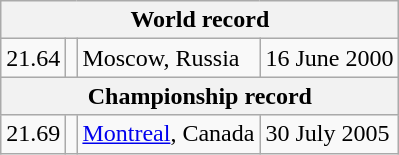<table class="wikitable">
<tr>
<th colspan=4>World record</th>
</tr>
<tr>
<td>21.64</td>
<td></td>
<td> Moscow, Russia</td>
<td>16 June 2000</td>
</tr>
<tr>
<th colspan=4>Championship record</th>
</tr>
<tr>
<td>21.69</td>
<td></td>
<td> <a href='#'>Montreal</a>, Canada</td>
<td>30 July 2005</td>
</tr>
</table>
